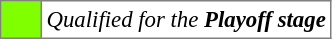<table bgcolor="#f7f8ff" cellpadding="3" cellspacing="0" border="1" style="font-size: 95%; border: gray solid 1px; border-collapse: collapse;text-align:center;">
<tr>
<td style="background: #7fff00;" width="20"></td>
<td bgcolor="#ffffff" align="left"><em>Qualified for the <strong>Playoff stage</strong> </em></td>
</tr>
</table>
